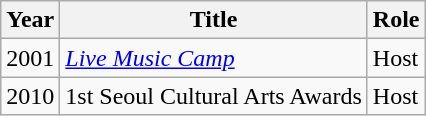<table class="wikitable sortable" border="1">
<tr>
<th>Year</th>
<th>Title</th>
<th>Role</th>
</tr>
<tr>
<td>2001</td>
<td><em><a href='#'>Live Music Camp</a></em></td>
<td>Host</td>
</tr>
<tr>
<td>2010</td>
<td>1st Seoul Cultural Arts Awards</td>
<td>Host</td>
</tr>
</table>
